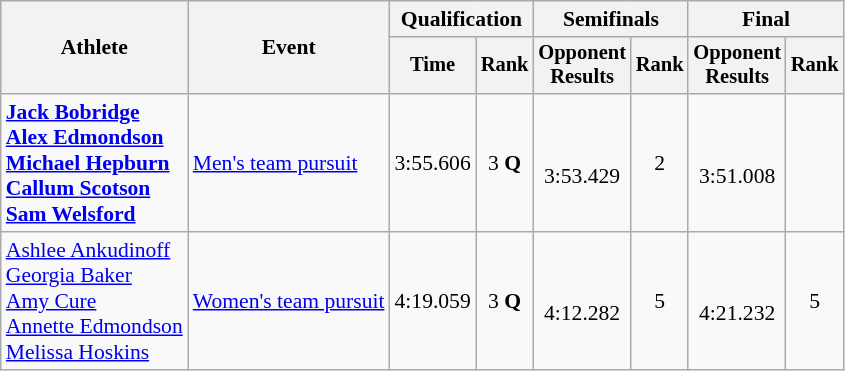<table class="wikitable" style="font-size:90%">
<tr>
<th rowspan=2>Athlete</th>
<th rowspan=2>Event</th>
<th colspan=2>Qualification</th>
<th colspan=2>Semifinals</th>
<th colspan=2>Final</th>
</tr>
<tr style="font-size:95%">
<th>Time</th>
<th>Rank</th>
<th>Opponent<br>Results</th>
<th>Rank</th>
<th>Opponent<br>Results</th>
<th>Rank</th>
</tr>
<tr align=center>
<td align=left><strong><a href='#'>Jack Bobridge</a><br><a href='#'>Alex Edmondson</a><br><a href='#'>Michael Hepburn</a><br><a href='#'>Callum Scotson</a><br><a href='#'>Sam Welsford</a></strong></td>
<td align=left><a href='#'>Men's team pursuit</a></td>
<td>3:55.606</td>
<td>3 <strong>Q</strong></td>
<td><br>3:53.429</td>
<td>2</td>
<td><br>3:51.008</td>
<td></td>
</tr>
<tr align=center>
<td align=left><a href='#'>Ashlee Ankudinoff</a><br><a href='#'>Georgia Baker</a><br><a href='#'>Amy Cure</a><br><a href='#'>Annette Edmondson</a><br><a href='#'>Melissa Hoskins</a></td>
<td align=left><a href='#'>Women's team pursuit</a></td>
<td>4:19.059</td>
<td>3 <strong>Q</strong></td>
<td><br>4:12.282</td>
<td>5</td>
<td><br>4:21.232</td>
<td>5</td>
</tr>
</table>
